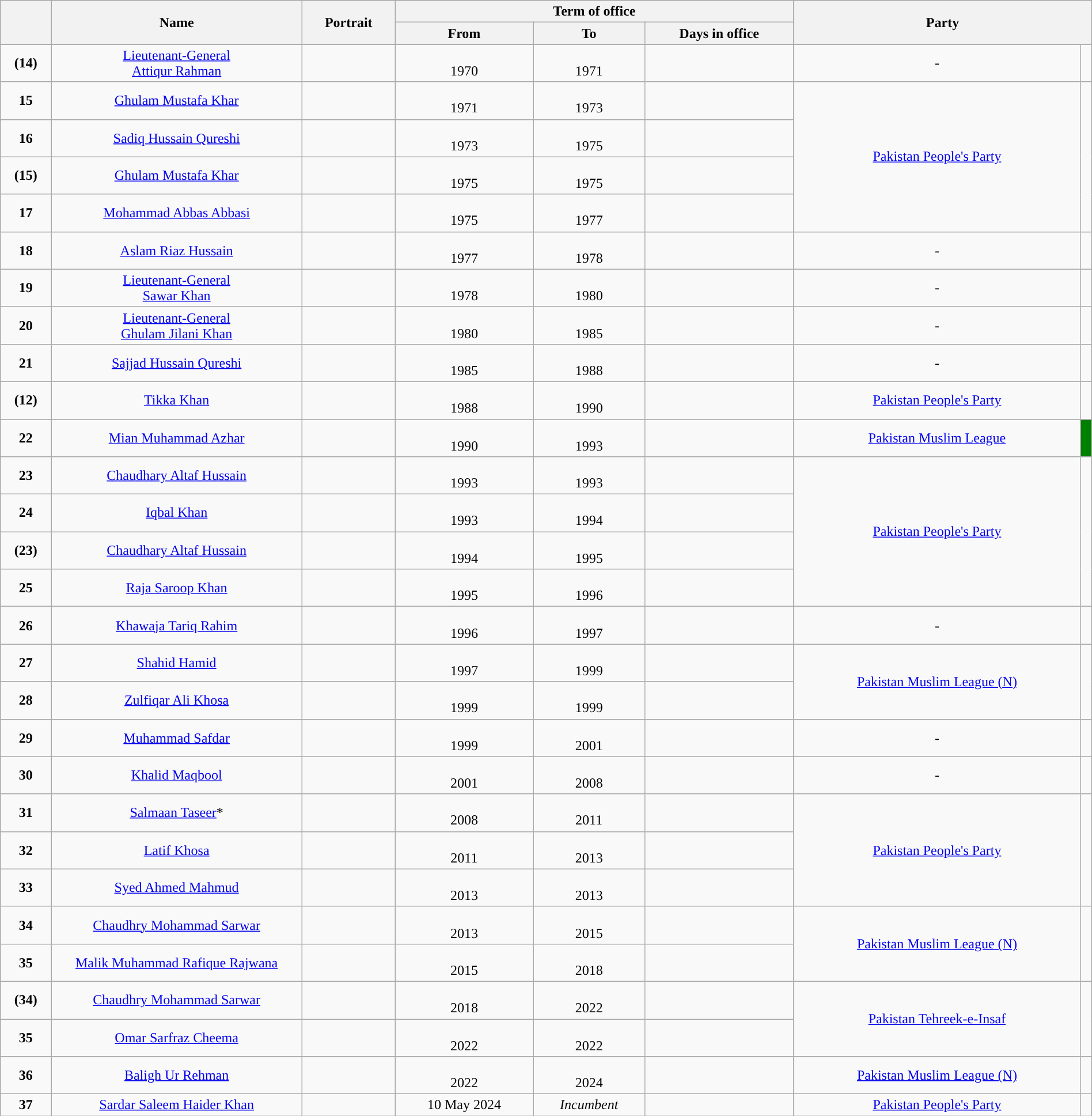<table class="wikitable sortable" style="width:100%; text-align:center">
<tr>
<th rowspan="2" scope="col"></th>
<th rowspan="2" style="width:23%;" scope="col">Name</th>
<th rowspan="2" scope="col">Portrait</th>
<th colspan="3">Term of office</th>
<th rowspan="2" colspan="2" scope="col">Party</th>
</tr>
<tr>
<th>From</th>
<th>To</th>
<th>Days in office</th>
</tr>
<tr align="center">
</tr>
<tr>
<td><strong>(14)</strong></td>
<td><a href='#'>Lieutenant-General</a><br> <a href='#'>Attiqur Rahman</a></td>
<td></td>
<td><br>1970</td>
<td><br>1971</td>
<td></td>
<td>-</td>
</tr>
<tr>
<td><strong>15</strong></td>
<td><a href='#'>Ghulam Mustafa Khar</a></td>
<td></td>
<td><br>1971</td>
<td><br>1973</td>
<td></td>
<td rowspan="4"><a href='#'>Pakistan People's Party</a></td>
<td rowspan="4"></td>
</tr>
<tr>
<td><strong>16</strong></td>
<td><a href='#'>Sadiq Hussain Qureshi</a></td>
<td></td>
<td><br>1973</td>
<td><br>1975</td>
<td></td>
</tr>
<tr>
<td><strong>(15)</strong></td>
<td><a href='#'>Ghulam Mustafa Khar</a></td>
<td></td>
<td><br>1975</td>
<td><br>1975</td>
<td></td>
</tr>
<tr>
<td><strong>17</strong></td>
<td><a href='#'>Mohammad Abbas Abbasi</a></td>
<td></td>
<td><br>1975</td>
<td><br>1977</td>
<td></td>
</tr>
<tr>
<td><strong>18</strong></td>
<td><a href='#'>Aslam Riaz Hussain</a></td>
<td></td>
<td><br>1977</td>
<td><br>1978</td>
<td></td>
<td>-</td>
<td></td>
</tr>
<tr>
<td><strong>19</strong></td>
<td><a href='#'>Lieutenant-General</a><br> <a href='#'>Sawar Khan</a></td>
<td></td>
<td><br>1978</td>
<td><br>1980</td>
<td></td>
<td>-</td>
<td></td>
</tr>
<tr>
<td><strong>20</strong></td>
<td><a href='#'>Lieutenant-General</a><br><a href='#'>Ghulam Jilani Khan</a></td>
<td></td>
<td><br>1980</td>
<td><br>1985</td>
<td></td>
<td>-</td>
<td></td>
</tr>
<tr>
<td><strong>21</strong></td>
<td><a href='#'>Sajjad Hussain Qureshi</a></td>
<td></td>
<td><br>1985</td>
<td><br>1988</td>
<td></td>
<td>-</td>
<td></td>
</tr>
<tr>
<td><strong>(12)</strong></td>
<td><a href='#'>Tikka Khan</a></td>
<td></td>
<td><br>1988</td>
<td><br>1990</td>
<td></td>
<td><a href='#'>Pakistan People's Party</a></td>
<td></td>
</tr>
<tr>
<td><strong>22</strong></td>
<td><a href='#'>Mian Muhammad Azhar</a></td>
<td></td>
<td><br>1990</td>
<td><br>1993</td>
<td></td>
<td><a href='#'>Pakistan Muslim League</a></td>
<td style="background-color: #008000;"></td>
</tr>
<tr>
<td><strong>23</strong></td>
<td><a href='#'>Chaudhary Altaf Hussain</a></td>
<td></td>
<td><br>1993</td>
<td><br>1993</td>
<td></td>
<td rowspan="4"><a href='#'>Pakistan People's Party</a></td>
<td rowspan="4"></td>
</tr>
<tr>
<td><strong>24</strong></td>
<td><a href='#'>Iqbal Khan</a></td>
<td></td>
<td><br>1993</td>
<td><br>1994</td>
<td></td>
</tr>
<tr>
<td><strong>(23)</strong></td>
<td><a href='#'>Chaudhary Altaf Hussain</a></td>
<td></td>
<td><br>1994</td>
<td><br>1995</td>
<td></td>
</tr>
<tr>
<td><strong>25</strong></td>
<td><a href='#'>Raja Saroop Khan</a></td>
<td></td>
<td><br>1995</td>
<td><br>1996</td>
<td></td>
</tr>
<tr>
<td><strong>26</strong></td>
<td><a href='#'>Khawaja Tariq Rahim</a></td>
<td></td>
<td><br>1996</td>
<td><br>1997</td>
<td></td>
<td>-</td>
</tr>
<tr>
<td><strong>27</strong></td>
<td><a href='#'>Shahid Hamid</a></td>
<td></td>
<td><br>1997</td>
<td><br>1999</td>
<td></td>
<td rowspan="2"><a href='#'>Pakistan Muslim League (N)</a></td>
<td rowspan="2"></td>
</tr>
<tr>
<td><strong>28</strong></td>
<td><a href='#'>Zulfiqar Ali Khosa</a></td>
<td></td>
<td><br>1999</td>
<td><br>1999</td>
<td></td>
</tr>
<tr>
<td><strong>29</strong></td>
<td><a href='#'>Muhammad Safdar</a></td>
<td></td>
<td><br>1999</td>
<td><br>2001</td>
<td></td>
<td>-</td>
<td></td>
</tr>
<tr>
<td><strong>30</strong></td>
<td><a href='#'>Khalid Maqbool</a></td>
<td></td>
<td><br>2001</td>
<td><br>2008</td>
<td></td>
<td>-</td>
<td></td>
</tr>
<tr>
<td><strong>31</strong></td>
<td><a href='#'>Salmaan Taseer</a>*</td>
<td></td>
<td><br>2008</td>
<td><br>2011</td>
<td></td>
<td rowspan="3"><a href='#'>Pakistan People's Party</a></td>
<td rowspan="3"></td>
</tr>
<tr>
<td><strong>32</strong></td>
<td><a href='#'>Latif Khosa</a></td>
<td></td>
<td><br>2011</td>
<td><br>2013</td>
<td></td>
</tr>
<tr>
<td><strong>33</strong></td>
<td><a href='#'>Syed Ahmed Mahmud</a></td>
<td></td>
<td><br>2013</td>
<td><br>2013</td>
<td></td>
</tr>
<tr>
<td><strong>34</strong></td>
<td><a href='#'>Chaudhry Mohammad Sarwar</a></td>
<td></td>
<td><br>2013</td>
<td><br>2015</td>
<td></td>
<td rowspan="2"><a href='#'>Pakistan Muslim League (N)</a></td>
<td rowspan="2"></td>
</tr>
<tr>
<td><strong>35</strong></td>
<td><a href='#'>Malik Muhammad Rafique Rajwana</a></td>
<td></td>
<td><br>2015</td>
<td><br>2018</td>
<td></td>
</tr>
<tr>
<td><strong>(34)</strong></td>
<td><a href='#'>Chaudhry Mohammad Sarwar</a></td>
<td></td>
<td><br>2018</td>
<td><br>2022</td>
<td></td>
<td rowspan="2"><a href='#'>Pakistan Tehreek-e-Insaf</a></td>
<td rowspan="2"></td>
</tr>
<tr>
<td><strong>35</strong></td>
<td><a href='#'>Omar Sarfraz Cheema</a></td>
<td></td>
<td><br>2022</td>
<td><br>2022</td>
<td></td>
</tr>
<tr>
<td><strong>36</strong></td>
<td><a href='#'>Baligh Ur Rehman</a></td>
<td></td>
<td><br>2022</td>
<td><br>2024</td>
<td></td>
<td><a href='#'>Pakistan Muslim League (N)</a></td>
<td></td>
</tr>
<tr>
<td><strong>37</strong></td>
<td><a href='#'>Sardar Saleem Haider Khan</a></td>
<td></td>
<td>10 May 2024</td>
<td><em>Incumbent</em></td>
<td></td>
<td><a href='#'>Pakistan People's Party</a></td>
<td></td>
</tr>
</table>
